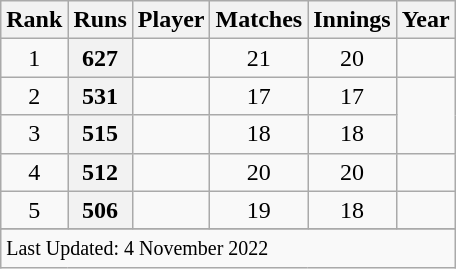<table class="wikitable plainrowheaders sortable">
<tr>
<th scope=col>Rank</th>
<th scope=col>Runs</th>
<th scope=col>Player</th>
<th scope=col>Matches</th>
<th scope=col>Innings</th>
<th scope=col>Year</th>
</tr>
<tr>
<td align=center>1</td>
<th scope=row style=text-align:center;>627</th>
<td></td>
<td align=center>21</td>
<td align=center>20</td>
<td></td>
</tr>
<tr>
<td align=center>2</td>
<th scope=row style=text-align:center;>531</th>
<td></td>
<td align=center>17</td>
<td align=center>17</td>
<td rowspan=2></td>
</tr>
<tr>
<td align=center>3</td>
<th scope=row style=text-align:center;>515</th>
<td></td>
<td align=center>18</td>
<td align=center>18</td>
</tr>
<tr>
<td align=center>4</td>
<th scope=row style=text-align:center;>512</th>
<td></td>
<td align=center>20</td>
<td align=center>20</td>
<td></td>
</tr>
<tr>
<td align=center>5</td>
<th scope=row style=text-align:center;>506</th>
<td></td>
<td align=center>19</td>
<td align=center>18</td>
<td></td>
</tr>
<tr>
</tr>
<tr class=sortbottom>
<td colspan=6><small>Last Updated: 4 November 2022</small></td>
</tr>
</table>
